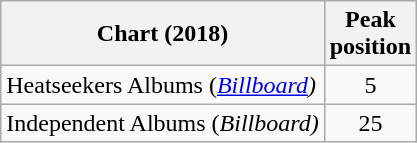<table class="wikitable">
<tr>
<th>Chart (2018)</th>
<th>Peak<br>position</th>
</tr>
<tr>
<td>Heatseekers Albums (<em><a href='#'>Billboard</a>)</em></td>
<td align="center">5</td>
</tr>
<tr>
<td>Independent Albums (<em>Billboard)</em></td>
<td align="center">25</td>
</tr>
</table>
